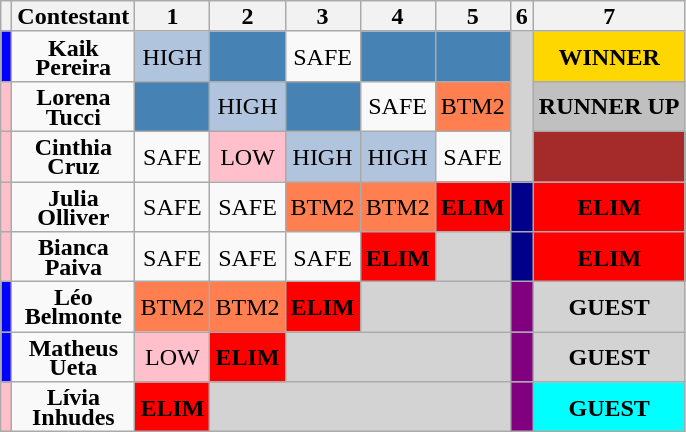<table class="wikitable" style="text-align:center; line-height:13px;">
<tr>
<th></th>
<th>Contestant</th>
<th>1</th>
<th>2</th>
<th>3</th>
<th>4</th>
<th>5</th>
<th>6</th>
<th>7</th>
</tr>
<tr>
<td bgcolor=blue></td>
<td><strong>Kaik<br>Pereira</strong></td>
<td bgcolor=lightsteelblue>HIGH</td>
<td bgcolor=steelblue><strong></strong></td>
<td>SAFE</td>
<td bgcolor=steelblue><strong></strong></td>
<td bgcolor=steelblue><strong></strong></td>
<td rowspan=3 bgcolor=lightgray></td>
<td bgcolor=gold><strong>WINNER</strong></td>
</tr>
<tr>
<td bgcolor=pink></td>
<td><strong>Lorena<br>Tucci</strong></td>
<td bgcolor=steelblue><strong></strong></td>
<td bgcolor=lightsteelblue>HIGH</td>
<td bgcolor=steelblue><strong></strong></td>
<td>SAFE</td>
<td bgcolor=coral>BTM2</td>
<td bgcolor=silver><strong>RUNNER UP</strong></td>
</tr>
<tr>
<td bgcolor=pink></td>
<td><strong>Cinthia<br>Cruz</strong></td>
<td>SAFE</td>
<td bgcolor=pink>LOW</td>
<td bgcolor=lightsteelblue>HIGH</td>
<td bgcolor=lightsteelblue>HIGH</td>
<td>SAFE</td>
<td bgcolor=brown><strong></strong></td>
</tr>
<tr>
<td bgcolor=pink></td>
<td><strong>Julia<br>Olliver</strong></td>
<td>SAFE</td>
<td>SAFE</td>
<td bgcolor=coral>BTM2</td>
<td bgcolor=coral>BTM2</td>
<td bgcolor=red><strong>ELIM</strong></td>
<td bgcolor=darkblue><strong></strong></td>
<td bgcolor=red><strong>ELIM</strong></td>
</tr>
<tr>
<td bgcolor=pink></td>
<td><strong>Bianca<br>Paiva</strong></td>
<td>SAFE</td>
<td>SAFE</td>
<td>SAFE</td>
<td bgcolor=red><strong>ELIM</strong></td>
<td bgcolor=lightgray></td>
<td bgcolor=darkblue><strong></strong></td>
<td bgcolor=red><strong>ELIM</strong></td>
</tr>
<tr>
<td bgcolor=blue></td>
<td><strong>Léo<br>Belmonte</strong></td>
<td bgcolor=coral>BTM2</td>
<td bgcolor=coral>BTM2</td>
<td bgcolor=red><strong>ELIM</strong></td>
<td bgcolor=lightgray colspan=2></td>
<td bgcolor=purple><strong></strong></td>
<td bgcolor=lightgray><strong>GUEST</strong></td>
</tr>
<tr>
<td bgcolor=blue></td>
<td><strong>Matheus<br>Ueta</strong></td>
<td bgcolor=pink>LOW</td>
<td bgcolor=red><strong>ELIM</strong></td>
<td bgcolor=lightgray colspan=3></td>
<td bgcolor=purple><strong></strong></td>
<td bgcolor=lightgray><strong>GUEST</strong></td>
</tr>
<tr>
<td bgcolor=pink></td>
<td><strong>Lívia<br>Inhudes</strong></td>
<td bgcolor=red><strong>ELIM</strong></td>
<td colspan=4 bgcolor=lightgray></td>
<td bgcolor=purple><strong></strong></td>
<td bgcolor=aqua><strong>GUEST</strong></td>
</tr>
</table>
